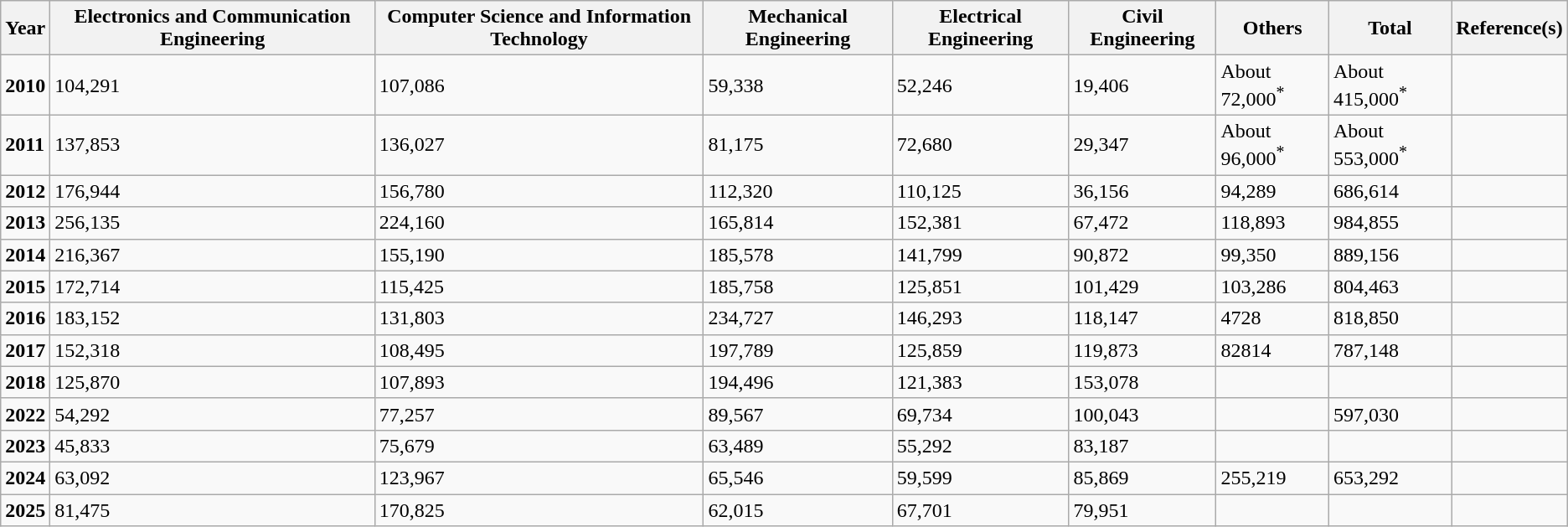<table class="wikitable collapsible sortable">
<tr>
<th>Year</th>
<th>Electronics and Communication Engineering</th>
<th>Computer Science and Information Technology</th>
<th>Mechanical Engineering</th>
<th>Electrical Engineering</th>
<th>Civil Engineering</th>
<th>Others</th>
<th>Total</th>
<th>Reference(s)</th>
</tr>
<tr>
<td><strong>2010</strong></td>
<td>104,291</td>
<td>107,086</td>
<td>59,338</td>
<td>52,246</td>
<td>19,406</td>
<td>About 72,000<sup>*</sup></td>
<td>About 415,000<sup>*</sup></td>
<td></td>
</tr>
<tr>
<td><strong>2011</strong></td>
<td>137,853</td>
<td>136,027</td>
<td>81,175</td>
<td>72,680</td>
<td>29,347</td>
<td>About 96,000<sup>*</sup></td>
<td>About 553,000<sup>*</sup></td>
<td></td>
</tr>
<tr>
<td><strong>2012</strong></td>
<td>176,944</td>
<td>156,780</td>
<td>112,320</td>
<td>110,125</td>
<td>36,156</td>
<td>94,289</td>
<td>686,614</td>
<td></td>
</tr>
<tr>
<td><strong>2013</strong></td>
<td>256,135</td>
<td>224,160</td>
<td>165,814</td>
<td>152,381</td>
<td>67,472</td>
<td>118,893</td>
<td>984,855</td>
<td></td>
</tr>
<tr>
<td><strong>2014</strong></td>
<td>216,367</td>
<td>155,190</td>
<td>185,578</td>
<td>141,799</td>
<td>90,872</td>
<td>99,350</td>
<td>889,156</td>
<td></td>
</tr>
<tr>
<td><strong>2015</strong></td>
<td>172,714</td>
<td>115,425</td>
<td>185,758</td>
<td>125,851</td>
<td>101,429</td>
<td>103,286</td>
<td>804,463</td>
<td></td>
</tr>
<tr>
<td><strong>2016</strong></td>
<td>183,152</td>
<td>131,803</td>
<td>234,727</td>
<td>146,293</td>
<td>118,147</td>
<td>4728</td>
<td>818,850</td>
<td></td>
</tr>
<tr>
<td><strong>2017</strong></td>
<td>152,318</td>
<td>108,495</td>
<td>197,789</td>
<td>125,859</td>
<td>119,873</td>
<td>82814</td>
<td>787,148</td>
<td></td>
</tr>
<tr>
<td><strong>2018</strong></td>
<td>125,870</td>
<td>107,893</td>
<td>194,496</td>
<td>121,383</td>
<td>153,078</td>
<td></td>
<td></td>
<td></td>
</tr>
<tr>
<td><strong>2022</strong></td>
<td>54,292</td>
<td>77,257</td>
<td>89,567</td>
<td>69,734</td>
<td>100,043</td>
<td></td>
<td>597,030</td>
<td></td>
</tr>
<tr>
<td><strong>2023</strong></td>
<td>45,833</td>
<td>75,679</td>
<td>63,489</td>
<td>55,292</td>
<td>83,187</td>
<td></td>
<td></td>
<td></td>
</tr>
<tr>
<td><strong>2024</strong></td>
<td>63,092</td>
<td>123,967</td>
<td>65,546</td>
<td>59,599</td>
<td>85,869</td>
<td>255,219</td>
<td>653,292</td>
<td></td>
</tr>
<tr>
<td><strong>2025</strong></td>
<td>81,475</td>
<td>170,825</td>
<td>62,015</td>
<td>67,701</td>
<td>79,951</td>
<td></td>
<td></td>
<td></td>
</tr>
</table>
